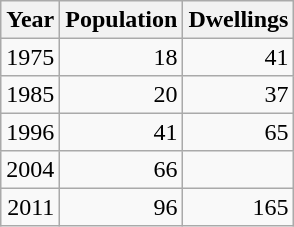<table class="wikitable" style="line-height:1.1em;">
<tr>
<th>Year</th>
<th>Population</th>
<th>Dwellings</th>
</tr>
<tr align="right">
<td>1975</td>
<td>18</td>
<td>41</td>
</tr>
<tr align="right">
<td>1985</td>
<td>20</td>
<td>37</td>
</tr>
<tr align="right">
<td>1996</td>
<td>41</td>
<td>65</td>
</tr>
<tr align="right">
<td>2004</td>
<td>66</td>
<td></td>
</tr>
<tr align="right">
<td>2011</td>
<td>96</td>
<td>165</td>
</tr>
</table>
